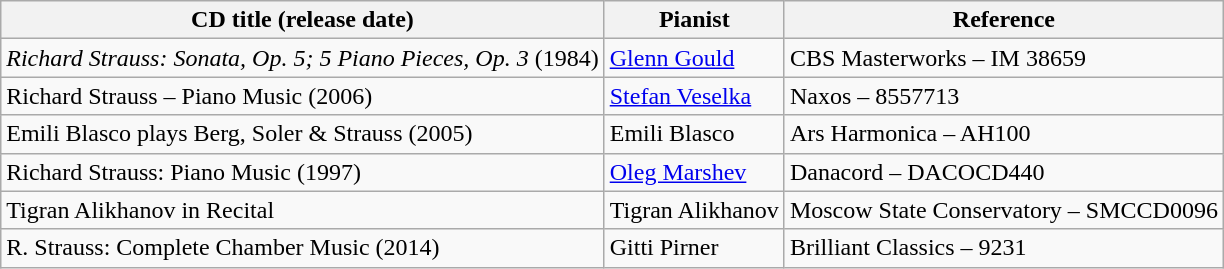<table class="wikitable">
<tr>
<th bgcolor=ececec>CD title (release date)</th>
<th bgcolor=ececec>Pianist</th>
<th bgcolor=ececec>Reference</th>
</tr>
<tr>
<td><em>Richard Strauss: Sonata, Op. 5; 5 Piano Pieces, Op. 3</em> (1984)</td>
<td><a href='#'>Glenn Gould</a></td>
<td>CBS Masterworks – IM 38659</td>
</tr>
<tr>
<td>Richard Strauss – Piano Music (2006)</td>
<td><a href='#'>Stefan Veselka</a></td>
<td>Naxos – 8557713</td>
</tr>
<tr>
<td>Emili Blasco plays Berg, Soler & Strauss (2005)</td>
<td>Emili Blasco</td>
<td>Ars Harmonica – AH100</td>
</tr>
<tr>
<td>Richard Strauss: Piano Music (1997)</td>
<td><a href='#'>Oleg Marshev</a></td>
<td>Danacord – DACOCD440</td>
</tr>
<tr>
<td>Tigran Alikhanov in Recital</td>
<td>Tigran Alikhanov</td>
<td>Moscow State Conservatory – SMCCD0096</td>
</tr>
<tr>
<td>R. Strauss: Complete Chamber Music (2014)</td>
<td>Gitti Pirner</td>
<td>Brilliant Classics – 9231</td>
</tr>
</table>
